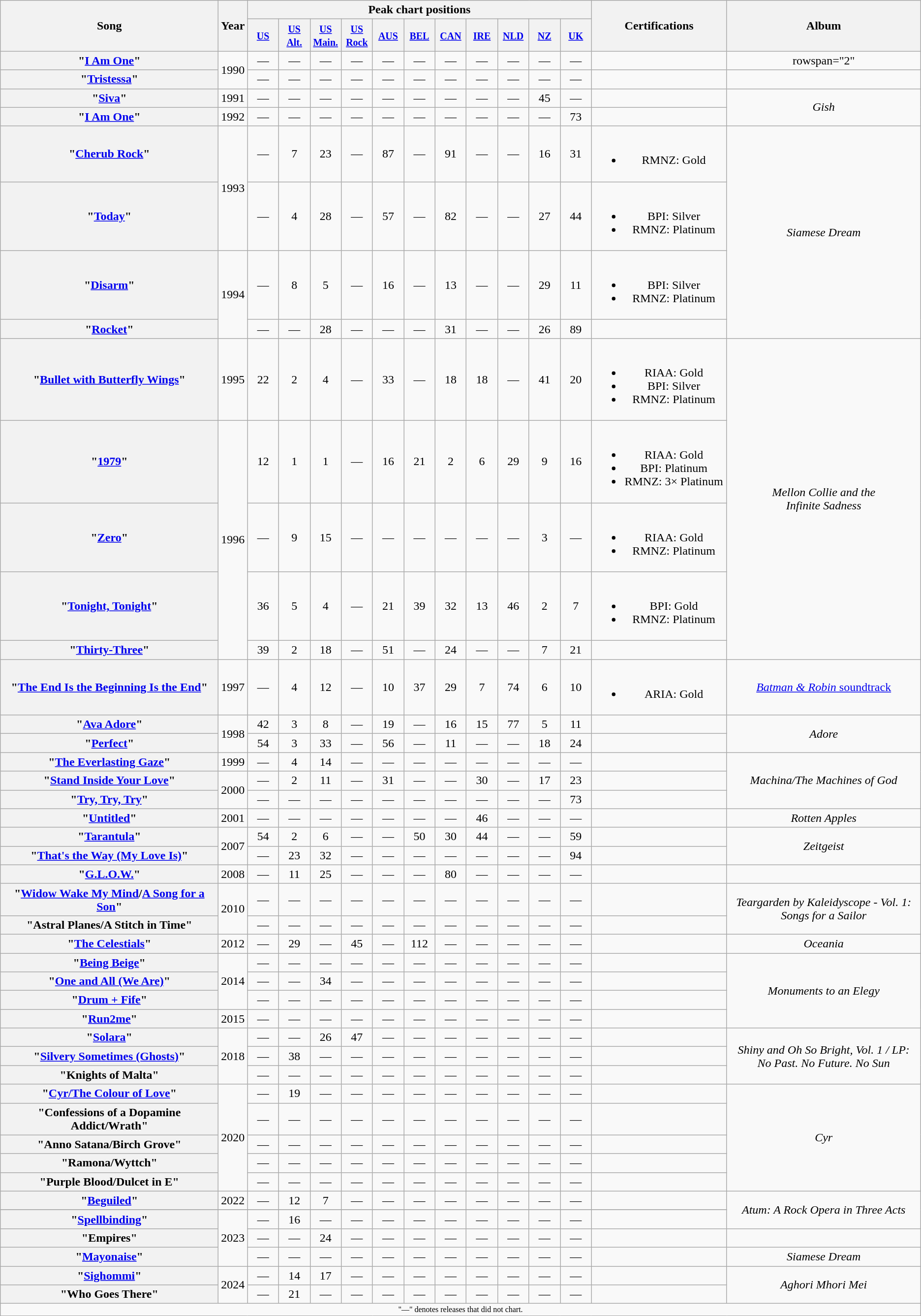<table class="wikitable plainrowheaders" style="text-align:center;">
<tr>
<th scope="col" rowspan="2" style="width:18em">Song</th>
<th scope="col" rowspan="2">Year</th>
<th scope="col" colspan="11">Peak chart positions</th>
<th scope="col" rowspan="2" style="width:11em;">Certifications</th>
<th scope="col" rowspan="2">Album</th>
</tr>
<tr>
<th width="35"><small><a href='#'>US</a><br></small></th>
<th width="35"><small><a href='#'>US<br>Alt.</a><br></small></th>
<th width="35"><small><a href='#'>US<br>Main.</a><br></small></th>
<th width="35"><small><a href='#'>US<br>Rock</a><br></small></th>
<th width="35"><small><a href='#'>AUS</a><br></small></th>
<th width="35"><small><a href='#'>BEL</a><br></small></th>
<th width="35"><small><a href='#'>CAN</a><br></small></th>
<th width="35"><small><a href='#'>IRE</a><br></small></th>
<th width="35"><small><a href='#'>NLD</a><br></small></th>
<th width="35"><small><a href='#'>NZ</a><br></small></th>
<th width="35"><small><a href='#'>UK</a><br></small></th>
</tr>
<tr>
<th scope="row">"<a href='#'>I Am One</a>"</th>
<td rowspan="2">1990</td>
<td>—</td>
<td>—</td>
<td>—</td>
<td>—</td>
<td>—</td>
<td>—</td>
<td>—</td>
<td>—</td>
<td>—</td>
<td>—</td>
<td>—</td>
<td></td>
<td>rowspan="2" </td>
</tr>
<tr>
<th scope="row">"<a href='#'>Tristessa</a>"</th>
<td>—</td>
<td>—</td>
<td>—</td>
<td>—</td>
<td>—</td>
<td>—</td>
<td>—</td>
<td>—</td>
<td>—</td>
<td>—</td>
<td>—</td>
<td></td>
</tr>
<tr>
<th scope="row">"<a href='#'>Siva</a>"</th>
<td>1991</td>
<td>—</td>
<td>—</td>
<td>—</td>
<td>—</td>
<td>—</td>
<td>—</td>
<td>—</td>
<td>—</td>
<td>—</td>
<td>45</td>
<td>—</td>
<td></td>
<td rowspan="2"><em>Gish</em></td>
</tr>
<tr>
<th scope="row">"<a href='#'>I Am One</a>"</th>
<td>1992</td>
<td>—</td>
<td>—</td>
<td>—</td>
<td>—</td>
<td>—</td>
<td>—</td>
<td>—</td>
<td>—</td>
<td>—</td>
<td>—</td>
<td>73</td>
<td></td>
</tr>
<tr>
<th scope="row">"<a href='#'>Cherub Rock</a>"</th>
<td rowspan="2">1993</td>
<td>—</td>
<td>7</td>
<td>23</td>
<td>—</td>
<td>87</td>
<td>—</td>
<td>91</td>
<td>—</td>
<td>—</td>
<td>16</td>
<td>31</td>
<td><br><ul><li>RMNZ: Gold</li></ul></td>
<td rowspan="4"><em>Siamese Dream</em></td>
</tr>
<tr>
<th scope="row">"<a href='#'>Today</a>"</th>
<td>—</td>
<td>4</td>
<td>28</td>
<td>—</td>
<td>57</td>
<td>—</td>
<td>82</td>
<td>—</td>
<td>—</td>
<td>27</td>
<td>44</td>
<td><br><ul><li>BPI: Silver</li><li>RMNZ: Platinum</li></ul></td>
</tr>
<tr>
<th scope="row">"<a href='#'>Disarm</a>"</th>
<td rowspan="2">1994</td>
<td>—</td>
<td>8</td>
<td>5</td>
<td>—</td>
<td>16</td>
<td>—</td>
<td>13</td>
<td>—</td>
<td>—</td>
<td>29</td>
<td>11</td>
<td><br><ul><li>BPI: Silver</li><li>RMNZ: Platinum</li></ul></td>
</tr>
<tr>
<th scope="row">"<a href='#'>Rocket</a>"</th>
<td>—</td>
<td>—</td>
<td>28</td>
<td>—</td>
<td>—</td>
<td>—</td>
<td>31</td>
<td>—</td>
<td>—</td>
<td>26</td>
<td>89</td>
<td></td>
</tr>
<tr>
<th scope="row">"<a href='#'>Bullet with Butterfly Wings</a>"</th>
<td>1995</td>
<td>22</td>
<td>2</td>
<td>4</td>
<td>—</td>
<td>33</td>
<td>—</td>
<td>18</td>
<td>18</td>
<td>—</td>
<td>41</td>
<td>20</td>
<td><br><ul><li>RIAA: Gold</li><li>BPI: Silver</li><li>RMNZ: Platinum</li></ul></td>
<td rowspan="5"><em>Mellon Collie and the<br>Infinite Sadness</em></td>
</tr>
<tr>
<th scope="row">"<a href='#'>1979</a>"</th>
<td rowspan="4">1996</td>
<td>12</td>
<td>1</td>
<td>1</td>
<td>—</td>
<td>16</td>
<td>21</td>
<td>2</td>
<td>6</td>
<td>29</td>
<td>9</td>
<td>16</td>
<td><br><ul><li>RIAA: Gold</li><li>BPI: Platinum</li><li>RMNZ: 3× Platinum</li></ul></td>
</tr>
<tr>
<th scope="row">"<a href='#'>Zero</a>"</th>
<td>—</td>
<td>9</td>
<td>15</td>
<td>—</td>
<td>—</td>
<td>—</td>
<td>—</td>
<td>—</td>
<td>—</td>
<td>3</td>
<td>—</td>
<td><br><ul><li>RIAA: Gold</li><li>RMNZ: Platinum</li></ul></td>
</tr>
<tr>
<th scope="row">"<a href='#'>Tonight, Tonight</a>"</th>
<td>36</td>
<td>5</td>
<td>4</td>
<td>—</td>
<td>21</td>
<td>39</td>
<td>32</td>
<td>13</td>
<td>46</td>
<td>2</td>
<td>7</td>
<td><br><ul><li>BPI: Gold</li><li>RMNZ: Platinum</li></ul></td>
</tr>
<tr>
<th scope="row">"<a href='#'>Thirty-Three</a>"</th>
<td>39</td>
<td>2</td>
<td>18</td>
<td>—</td>
<td>51</td>
<td>—</td>
<td>24</td>
<td>—</td>
<td>—</td>
<td>7</td>
<td>21</td>
<td></td>
</tr>
<tr>
<th scope="row">"<a href='#'>The End Is the Beginning Is the End</a>"</th>
<td>1997</td>
<td>—</td>
<td>4</td>
<td>12</td>
<td>—</td>
<td>10</td>
<td>37</td>
<td>29</td>
<td>7</td>
<td>74</td>
<td>6</td>
<td>10</td>
<td><br><ul><li>ARIA: Gold</li></ul></td>
<td><a href='#'><em>Batman & Robin</em> soundtrack</a></td>
</tr>
<tr>
<th scope="row">"<a href='#'>Ava Adore</a>"</th>
<td rowspan="2">1998</td>
<td>42</td>
<td>3</td>
<td>8</td>
<td>—</td>
<td>19</td>
<td>—</td>
<td>16</td>
<td>15</td>
<td>77</td>
<td>5</td>
<td>11</td>
<td></td>
<td rowspan="2"><em>Adore</em></td>
</tr>
<tr>
<th scope="row">"<a href='#'>Perfect</a>"</th>
<td>54</td>
<td>3</td>
<td>33</td>
<td>—</td>
<td>56</td>
<td>—</td>
<td>11</td>
<td>—</td>
<td>—</td>
<td>18</td>
<td>24</td>
<td></td>
</tr>
<tr>
<th scope="row">"<a href='#'>The Everlasting Gaze</a>"</th>
<td>1999</td>
<td>—</td>
<td>4</td>
<td>14</td>
<td>—</td>
<td>—</td>
<td>—</td>
<td>—</td>
<td>—</td>
<td>—</td>
<td>—</td>
<td>—</td>
<td></td>
<td rowspan="3"><em>Machina/The Machines of God</em></td>
</tr>
<tr>
<th scope="row">"<a href='#'>Stand Inside Your Love</a>"</th>
<td rowspan="2">2000</td>
<td>—</td>
<td>2</td>
<td>11</td>
<td>—</td>
<td>31</td>
<td>—</td>
<td>—</td>
<td>30</td>
<td>—</td>
<td>17</td>
<td>23</td>
<td></td>
</tr>
<tr>
<th scope="row">"<a href='#'>Try, Try, Try</a>"</th>
<td>—</td>
<td>—</td>
<td>—</td>
<td>—</td>
<td>—</td>
<td>—</td>
<td>—</td>
<td>—</td>
<td>—</td>
<td>—</td>
<td>73</td>
<td></td>
</tr>
<tr>
<th scope="row">"<a href='#'>Untitled</a>"</th>
<td rowspan="1">2001</td>
<td>—</td>
<td>—</td>
<td>—</td>
<td>—</td>
<td>—</td>
<td>—</td>
<td>—</td>
<td>46</td>
<td>—</td>
<td>—</td>
<td>—</td>
<td></td>
<td><em>Rotten Apples</em></td>
</tr>
<tr>
<th scope="row">"<a href='#'>Tarantula</a>"</th>
<td rowspan="2">2007</td>
<td>54</td>
<td>2</td>
<td>6</td>
<td>—</td>
<td>—</td>
<td>50</td>
<td>30</td>
<td>44</td>
<td>—</td>
<td>—</td>
<td>59</td>
<td></td>
<td rowspan="2"><em>Zeitgeist</em></td>
</tr>
<tr>
<th scope="row">"<a href='#'>That's the Way (My Love Is)</a>"</th>
<td>—</td>
<td>23</td>
<td>32</td>
<td>—</td>
<td>—</td>
<td>—</td>
<td>—</td>
<td>—</td>
<td>—</td>
<td>—</td>
<td>94</td>
<td></td>
</tr>
<tr>
<th scope="row">"<a href='#'>G.L.O.W.</a>"</th>
<td>2008</td>
<td>—</td>
<td>11</td>
<td>25</td>
<td>—</td>
<td>—</td>
<td>—</td>
<td>80</td>
<td>—</td>
<td>—</td>
<td>—</td>
<td>—</td>
<td></td>
<td></td>
</tr>
<tr>
<th scope="row">"<a href='#'>Widow Wake My Mind</a>/<a href='#'>A Song for a Son</a>"</th>
<td rowspan="2">2010</td>
<td>—</td>
<td>—</td>
<td>—</td>
<td>—</td>
<td>—</td>
<td>—</td>
<td>—</td>
<td>—</td>
<td>—</td>
<td>—</td>
<td>—</td>
<td></td>
<td rowspan="2"><em>Teargarden by Kaleidyscope - Vol. 1: Songs for a Sailor</em></td>
</tr>
<tr>
<th scope="row">"Astral Planes/A Stitch in Time"</th>
<td>—</td>
<td>—</td>
<td>—</td>
<td>—</td>
<td>—</td>
<td>—</td>
<td>—</td>
<td>—</td>
<td>—</td>
<td>—</td>
<td>—</td>
<td></td>
</tr>
<tr>
<th scope="row">"<a href='#'>The Celestials</a>"</th>
<td>2012</td>
<td>—</td>
<td>29</td>
<td>—</td>
<td>45</td>
<td>—</td>
<td>112</td>
<td>—</td>
<td>—</td>
<td>—</td>
<td>—</td>
<td>—</td>
<td></td>
<td><em>Oceania</em></td>
</tr>
<tr>
<th scope="row">"<a href='#'>Being Beige</a>"</th>
<td rowspan="3">2014</td>
<td>—</td>
<td>—</td>
<td>—</td>
<td>—</td>
<td>—</td>
<td>—</td>
<td>—</td>
<td>—</td>
<td>—</td>
<td>—</td>
<td>—</td>
<td></td>
<td rowspan="4"><em>Monuments to an Elegy</em></td>
</tr>
<tr>
<th scope="row">"<a href='#'>One and All (We Are)</a>"</th>
<td>—</td>
<td>—</td>
<td>34</td>
<td>—</td>
<td>—</td>
<td>—</td>
<td>—</td>
<td>—</td>
<td>—</td>
<td>—</td>
<td>—</td>
<td></td>
</tr>
<tr>
<th scope="row">"<a href='#'>Drum + Fife</a>"</th>
<td>—</td>
<td>—</td>
<td>—</td>
<td>—</td>
<td>—</td>
<td>—</td>
<td>—</td>
<td>—</td>
<td>—</td>
<td>—</td>
<td>—</td>
<td></td>
</tr>
<tr>
<th scope="row">"<a href='#'>Run2me</a>"</th>
<td rowspan="1">2015</td>
<td>—</td>
<td>—</td>
<td>—</td>
<td>—</td>
<td>—</td>
<td>—</td>
<td>—</td>
<td>—</td>
<td>—</td>
<td>—</td>
<td>—</td>
<td></td>
</tr>
<tr>
<th scope="row">"<a href='#'>Solara</a>"</th>
<td rowspan="3">2018</td>
<td>—</td>
<td>—</td>
<td>26</td>
<td>47</td>
<td>—</td>
<td>—</td>
<td>—</td>
<td>—</td>
<td>—</td>
<td>—</td>
<td>—</td>
<td></td>
<td rowspan="3"><em>Shiny and Oh So Bright, Vol. 1 / LP: No Past. No Future. No Sun</em></td>
</tr>
<tr>
<th scope="row">"<a href='#'>Silvery Sometimes (Ghosts)</a>"</th>
<td>—</td>
<td>38</td>
<td>—</td>
<td>—</td>
<td>—</td>
<td>—</td>
<td>—</td>
<td>—</td>
<td>—</td>
<td>—</td>
<td>—</td>
<td></td>
</tr>
<tr>
<th scope="row">"Knights of Malta"</th>
<td>—</td>
<td>—</td>
<td>—</td>
<td>—</td>
<td>—</td>
<td>—</td>
<td>—</td>
<td>—</td>
<td>—</td>
<td>—</td>
<td>—</td>
<td></td>
</tr>
<tr>
<th scope="row">"<a href='#'>Cyr/The Colour of Love</a>"</th>
<td rowspan="5">2020</td>
<td>—</td>
<td>19</td>
<td>—</td>
<td>—</td>
<td>—</td>
<td>—</td>
<td>—</td>
<td>—</td>
<td>—</td>
<td>—</td>
<td>—</td>
<td></td>
<td rowspan="5"><em>Cyr</em></td>
</tr>
<tr>
<th scope="row">"Confessions of a Dopamine Addict/Wrath"</th>
<td>—</td>
<td>—</td>
<td>—</td>
<td>—</td>
<td>—</td>
<td>—</td>
<td>—</td>
<td>—</td>
<td>—</td>
<td>—</td>
<td>—</td>
<td></td>
</tr>
<tr>
<th scope="row">"Anno Satana/Birch Grove"</th>
<td>—</td>
<td>—</td>
<td>—</td>
<td>—</td>
<td>—</td>
<td>—</td>
<td>—</td>
<td>—</td>
<td>—</td>
<td>—</td>
<td>—</td>
<td></td>
</tr>
<tr>
<th scope="row">"Ramona/Wyttch"</th>
<td>—</td>
<td>—</td>
<td>—</td>
<td>—</td>
<td>—</td>
<td>—</td>
<td>—</td>
<td>—</td>
<td>—</td>
<td>—</td>
<td>—</td>
<td></td>
</tr>
<tr>
<th scope="row">"Purple Blood/Dulcet in E"</th>
<td>—</td>
<td>—</td>
<td>—</td>
<td>—</td>
<td>—</td>
<td>—</td>
<td>—</td>
<td>—</td>
<td>—</td>
<td>—</td>
<td>—</td>
<td></td>
</tr>
<tr>
<th scope="row">"<a href='#'>Beguiled</a>"</th>
<td rowspan="1">2022</td>
<td>—</td>
<td>12</td>
<td>7</td>
<td>—</td>
<td>—</td>
<td>—</td>
<td>—</td>
<td>—</td>
<td>—</td>
<td>—</td>
<td>—</td>
<td></td>
<td rowspan="3"><em>Atum: A Rock Opera in Three Acts</em></td>
</tr>
<tr>
</tr>
<tr>
<th scope="row">"<a href='#'>Spellbinding</a>"</th>
<td rowspan="3">2023</td>
<td>—</td>
<td>16</td>
<td>—</td>
<td>—</td>
<td>—</td>
<td>—</td>
<td>—</td>
<td>—</td>
<td>—</td>
<td>—</td>
<td>—</td>
<td></td>
</tr>
<tr>
<th scope="row">"Empires"</th>
<td>—</td>
<td>—</td>
<td>24</td>
<td>—</td>
<td>—</td>
<td>—</td>
<td>—</td>
<td>—</td>
<td>—</td>
<td>—</td>
<td>—</td>
<td></td>
</tr>
<tr>
<th scope="row">"<a href='#'>Mayonaise</a>"</th>
<td>—</td>
<td>—</td>
<td>—</td>
<td>—</td>
<td>—</td>
<td>—</td>
<td>—</td>
<td>—</td>
<td>—</td>
<td>—</td>
<td>—</td>
<td></td>
<td><em>Siamese Dream</em></td>
</tr>
<tr>
<th scope="row">"<a href='#'>Sighommi</a>"</th>
<td rowspan="2">2024</td>
<td>—</td>
<td>14</td>
<td>17</td>
<td>—</td>
<td>—</td>
<td>—</td>
<td>—</td>
<td>—</td>
<td>—</td>
<td>—</td>
<td>—</td>
<td></td>
<td rowspan="2"><em>Aghori Mhori Mei </em></td>
</tr>
<tr>
<th scope="row">"Who Goes There"</th>
<td>—</td>
<td>21</td>
<td>—</td>
<td>—</td>
<td>—</td>
<td>—</td>
<td>—</td>
<td>—</td>
<td>—</td>
<td>—</td>
<td>—</td>
<td></td>
</tr>
<tr>
<td colspan="21" style="font-size: 8pt">"—" denotes releases that did not chart.</td>
</tr>
</table>
